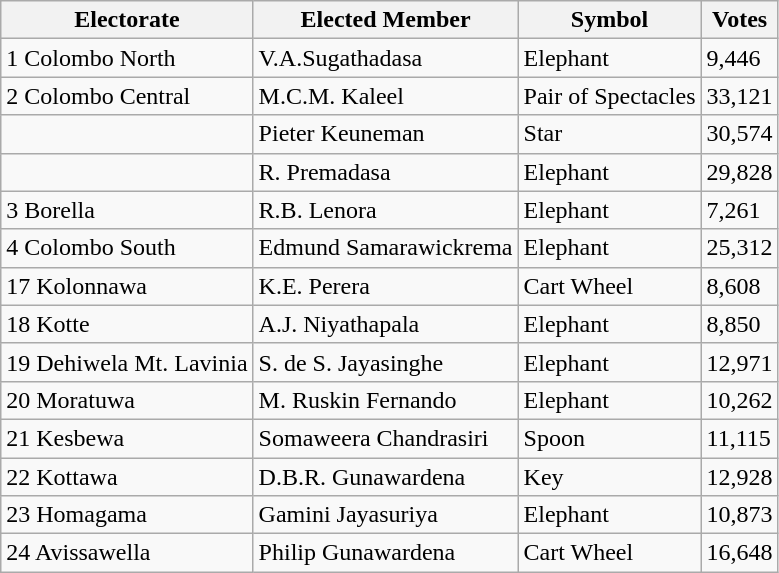<table class="wikitable" border="1">
<tr>
<th>Electorate</th>
<th>Elected Member</th>
<th>Symbol</th>
<th>Votes</th>
</tr>
<tr>
<td>1 Colombo North</td>
<td>V.A.Sugathadasa</td>
<td>Elephant</td>
<td>9,446</td>
</tr>
<tr>
<td>2 Colombo Central</td>
<td>M.C.M. Kaleel</td>
<td>Pair of Spectacles</td>
<td>33,121</td>
</tr>
<tr>
<td></td>
<td>Pieter Keuneman</td>
<td>Star</td>
<td>30,574</td>
</tr>
<tr>
<td></td>
<td>R. Premadasa</td>
<td>Elephant</td>
<td>29,828</td>
</tr>
<tr>
<td>3 Borella</td>
<td>R.B.  Lenora</td>
<td>Elephant</td>
<td>7,261</td>
</tr>
<tr>
<td>4 Colombo South</td>
<td>Edmund Samarawickrema</td>
<td>Elephant</td>
<td>25,312</td>
</tr>
<tr>
<td>17 Kolonnawa</td>
<td>K.E. Perera</td>
<td>Cart Wheel</td>
<td>8,608</td>
</tr>
<tr>
<td>18 Kotte</td>
<td>A.J. Niyathapala</td>
<td>Elephant</td>
<td>8,850</td>
</tr>
<tr>
<td>19 Dehiwela Mt. Lavinia</td>
<td>S. de S. Jayasinghe</td>
<td>Elephant</td>
<td>12,971</td>
</tr>
<tr>
<td>20 Moratuwa</td>
<td>M.  Ruskin Fernando</td>
<td>Elephant</td>
<td>10,262</td>
</tr>
<tr>
<td>21 Kesbewa</td>
<td>Somaweera Chandrasiri</td>
<td>Spoon</td>
<td>11,115</td>
</tr>
<tr>
<td>22 Kottawa</td>
<td>D.B.R.  Gunawardena</td>
<td>Key</td>
<td>12,928</td>
</tr>
<tr>
<td>23 Homagama</td>
<td>Gamini Jayasuriya</td>
<td>Elephant</td>
<td>10,873</td>
</tr>
<tr>
<td>24 Avissawella</td>
<td>Philip Gunawardena</td>
<td>Cart Wheel</td>
<td>16,648</td>
</tr>
</table>
